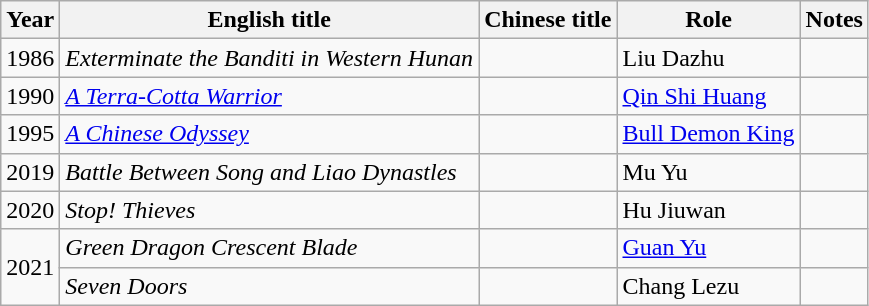<table class="wikitable">
<tr>
<th>Year</th>
<th>English title</th>
<th>Chinese title</th>
<th>Role</th>
<th>Notes</th>
</tr>
<tr>
<td>1986</td>
<td><em>Exterminate the Banditi in Western Hunan</em></td>
<td></td>
<td>Liu Dazhu</td>
<td></td>
</tr>
<tr>
<td>1990</td>
<td><em><a href='#'>A Terra-Cotta Warrior</a></em></td>
<td></td>
<td><a href='#'>Qin Shi Huang</a></td>
<td></td>
</tr>
<tr>
<td>1995</td>
<td><em><a href='#'>A Chinese Odyssey</a></em></td>
<td></td>
<td><a href='#'>Bull Demon King</a></td>
<td></td>
</tr>
<tr>
<td>2019</td>
<td><em>Battle Between Song and Liao Dynastles</em></td>
<td></td>
<td>Mu Yu</td>
<td></td>
</tr>
<tr>
<td>2020</td>
<td><em>Stop! Thieves</em></td>
<td></td>
<td>Hu Jiuwan</td>
<td></td>
</tr>
<tr>
<td rowspan="2">2021</td>
<td><em>Green Dragon Crescent Blade</em></td>
<td></td>
<td><a href='#'>Guan Yu</a></td>
<td></td>
</tr>
<tr>
<td><em>Seven Doors</em></td>
<td></td>
<td>Chang Lezu</td>
<td></td>
</tr>
</table>
